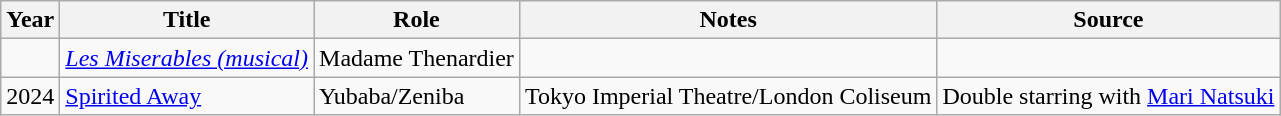<table class="wikitable sortable plainrowheaders">
<tr>
<th>Year</th>
<th>Title</th>
<th>Role</th>
<th class="unsortable">Notes</th>
<th class="unsortable">Source</th>
</tr>
<tr>
<td></td>
<td><em><a href='#'>Les Miserables (musical)</a></em></td>
<td>Madame Thenardier</td>
<td></td>
<td></td>
</tr>
<tr>
<td>2024</td>
<td><a href='#'>Spirited Away</a></td>
<td>Yubaba/Zeniba</td>
<td>Tokyo Imperial Theatre/London Coliseum</td>
<td>Double starring with <a href='#'>Mari Natsuki</a></td>
</tr>
</table>
